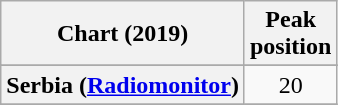<table class="wikitable sortable plainrowheaders" style="text-align:center;">
<tr>
<th scope="col">Chart (2019)</th>
<th scope="col">Peak<br>position</th>
</tr>
<tr>
</tr>
<tr>
</tr>
<tr>
<th scope="row">Serbia (<a href='#'>Radiomonitor</a>)</th>
<td>20</td>
</tr>
<tr>
</tr>
</table>
